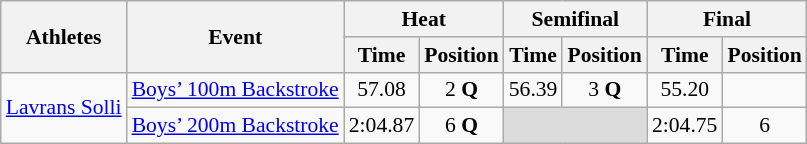<table class="wikitable" border="1" style="font-size:90%">
<tr>
<th rowspan=2>Athletes</th>
<th rowspan=2>Event</th>
<th colspan=2>Heat</th>
<th colspan=2>Semifinal</th>
<th colspan=2>Final</th>
</tr>
<tr>
<th>Time</th>
<th>Position</th>
<th>Time</th>
<th>Position</th>
<th>Time</th>
<th>Position</th>
</tr>
<tr>
<td rowspan=2><a href='#'>Lavrans Solli</a></td>
<td><a href='#'>Boys’ 100m Backstroke</a></td>
<td align=center>57.08</td>
<td align=center>2 <strong>Q</strong></td>
<td align=center>56.39</td>
<td align=center>3 <strong>Q</strong></td>
<td align=center>55.20</td>
<td align=center></td>
</tr>
<tr>
<td><a href='#'>Boys’ 200m Backstroke</a></td>
<td align=center>2:04.87</td>
<td align=center>6 <strong>Q</strong></td>
<td colspan=2 bgcolor=#DCDCDC></td>
<td align=center>2:04.75</td>
<td align=center>6</td>
</tr>
</table>
